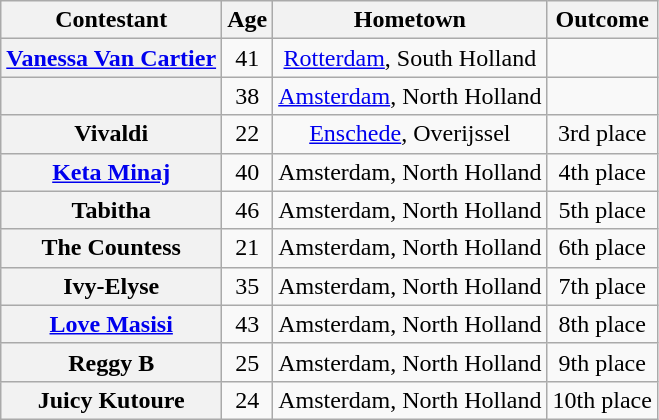<table class="wikitable sortable" style="text-align:center;">
<tr>
<th scope="col">Contestant</th>
<th scope="col">Age</th>
<th scope="col">Hometown</th>
<th scope="col">Outcome</th>
</tr>
<tr>
<th nowrap scope="row"><a href='#'>Vanessa Van Cartier</a></th>
<td>41</td>
<td><a href='#'>Rotterdam</a>, South Holland</td>
<td></td>
</tr>
<tr>
<th scope="row"></th>
<td>38</td>
<td nowrap><a href='#'>Amsterdam</a>, North Holland</td>
<td></td>
</tr>
<tr>
<th scope="row">Vivaldi</th>
<td>22</td>
<td><a href='#'>Enschede</a>, Overijssel</td>
<td>3rd place</td>
</tr>
<tr>
<th scope="row"><a href='#'>Keta Minaj</a></th>
<td>40</td>
<td>Amsterdam, North Holland</td>
<td>4th place</td>
</tr>
<tr>
<th scope="row">Tabitha</th>
<td>46</td>
<td>Amsterdam, North Holland</td>
<td nowrap>5th place</td>
</tr>
<tr>
<th scope="row">The Countess</th>
<td>21</td>
<td>Amsterdam, North Holland</td>
<td>6th place</td>
</tr>
<tr>
<th scope="row">Ivy-Elyse</th>
<td>35</td>
<td>Amsterdam, North Holland</td>
<td>7th place</td>
</tr>
<tr>
<th scope="row"><a href='#'>Love Masisi</a></th>
<td>43</td>
<td>Amsterdam, North Holland</td>
<td>8th place</td>
</tr>
<tr>
<th scope="row">Reggy B</th>
<td>25</td>
<td>Amsterdam, North Holland</td>
<td>9th place</td>
</tr>
<tr>
<th scope="row">Juicy Kutoure</th>
<td>24</td>
<td>Amsterdam, North Holland</td>
<td>10th place</td>
</tr>
</table>
